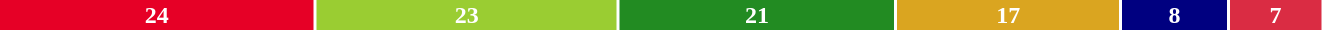<table style="width:70%; font-weight:bold; text-align:center">
<tr>
<td style="background:#E60026; width:24%; color:white">24</td>
<td style="background:#9ACD32; width:23%; color:white">23</td>
<td style="background:#228B22; width:21%; color:white">21</td>
<td style="background:#DAA520; width:17%; color:white">17</td>
<td style="background:#000080; width:8%; color:white">8</td>
<td style="background:#DA2C43; width:7%; color:white">7</td>
</tr>
<tr>
<td><a href='#'></a></td>
<td><a href='#'></a></td>
<td><a href='#'></a></td>
<td><a href='#'></a></td>
<td><a href='#'></a></td>
<td><a href='#'></a></td>
</tr>
</table>
